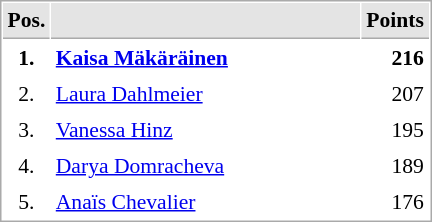<table cellspacing="1" cellpadding="3" style="border:1px solid #AAAAAA;font-size:90%">
<tr bgcolor="#E4E4E4">
<th style="border-bottom:1px solid #AAAAAA" width=10>Pos.</th>
<th style="border-bottom:1px solid #AAAAAA" width=200></th>
<th style="border-bottom:1px solid #AAAAAA" width=20>Points</th>
</tr>
<tr>
<td align="center"><strong>1.</strong></td>
<td> <strong><a href='#'>Kaisa Mäkäräinen</a></strong></td>
<td align="right"><strong>216</strong></td>
</tr>
<tr>
<td align="center">2.</td>
<td> <a href='#'>Laura Dahlmeier</a></td>
<td align="right">207</td>
</tr>
<tr>
<td align="center">3.</td>
<td> <a href='#'>Vanessa Hinz</a></td>
<td align="right">195</td>
</tr>
<tr>
<td align="center">4.</td>
<td> <a href='#'>Darya Domracheva</a></td>
<td align="right">189</td>
</tr>
<tr>
<td align="center">5.</td>
<td> <a href='#'>Anaïs Chevalier</a></td>
<td align="right">176</td>
</tr>
</table>
